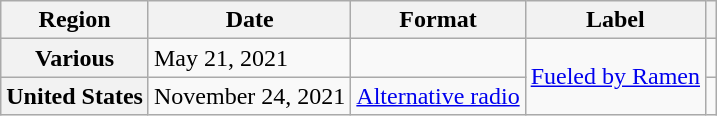<table class="wikitable plainrowheaders">
<tr>
<th scope="col">Region</th>
<th scope="col">Date</th>
<th scope="col">Format</th>
<th scope="col">Label</th>
<th scope="col"></th>
</tr>
<tr>
<th scope="row">Various</th>
<td>May 21, 2021</td>
<td></td>
<td rowspan="2"><a href='#'>Fueled by Ramen</a></td>
<td></td>
</tr>
<tr>
<th scope="row">United States</th>
<td>November 24, 2021</td>
<td><a href='#'>Alternative radio</a></td>
<td></td>
</tr>
</table>
